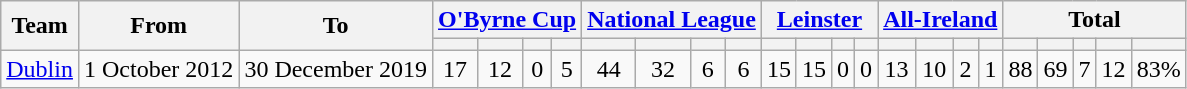<table class="wikitable" style="text-align:center">
<tr>
<th rowspan="2">Team</th>
<th rowspan="2">From</th>
<th rowspan="2">To</th>
<th colspan="4"><a href='#'>O'Byrne Cup</a></th>
<th colspan="4"><a href='#'>National League</a></th>
<th colspan="4"><a href='#'>Leinster</a></th>
<th colspan="4"><a href='#'>All-Ireland</a></th>
<th colspan="5">Total</th>
</tr>
<tr>
<th></th>
<th></th>
<th></th>
<th></th>
<th></th>
<th></th>
<th></th>
<th></th>
<th></th>
<th></th>
<th></th>
<th></th>
<th></th>
<th></th>
<th></th>
<th></th>
<th></th>
<th></th>
<th></th>
<th></th>
<th></th>
</tr>
<tr>
<td rowspan="1"><a href='#'>Dublin</a></td>
<td>1 October 2012</td>
<td>30 December 2019</td>
<td>17</td>
<td>12</td>
<td>0</td>
<td>5</td>
<td>44</td>
<td>32</td>
<td>6</td>
<td>6</td>
<td>15</td>
<td>15</td>
<td>0</td>
<td>0</td>
<td>13</td>
<td>10</td>
<td>2</td>
<td>1</td>
<td>88</td>
<td>69</td>
<td>7</td>
<td>12</td>
<td>83%</td>
</tr>
</table>
